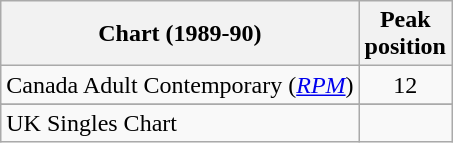<table class="wikitable sortable">
<tr>
<th>Chart (1989-90)</th>
<th>Peak<br>position</th>
</tr>
<tr>
<td>Canada Adult Contemporary (<a href='#'><em>RPM</em></a>)</td>
<td style="text-align:center;">12</td>
</tr>
<tr>
</tr>
<tr>
<td>UK Singles Chart</td>
<td></td>
</tr>
</table>
